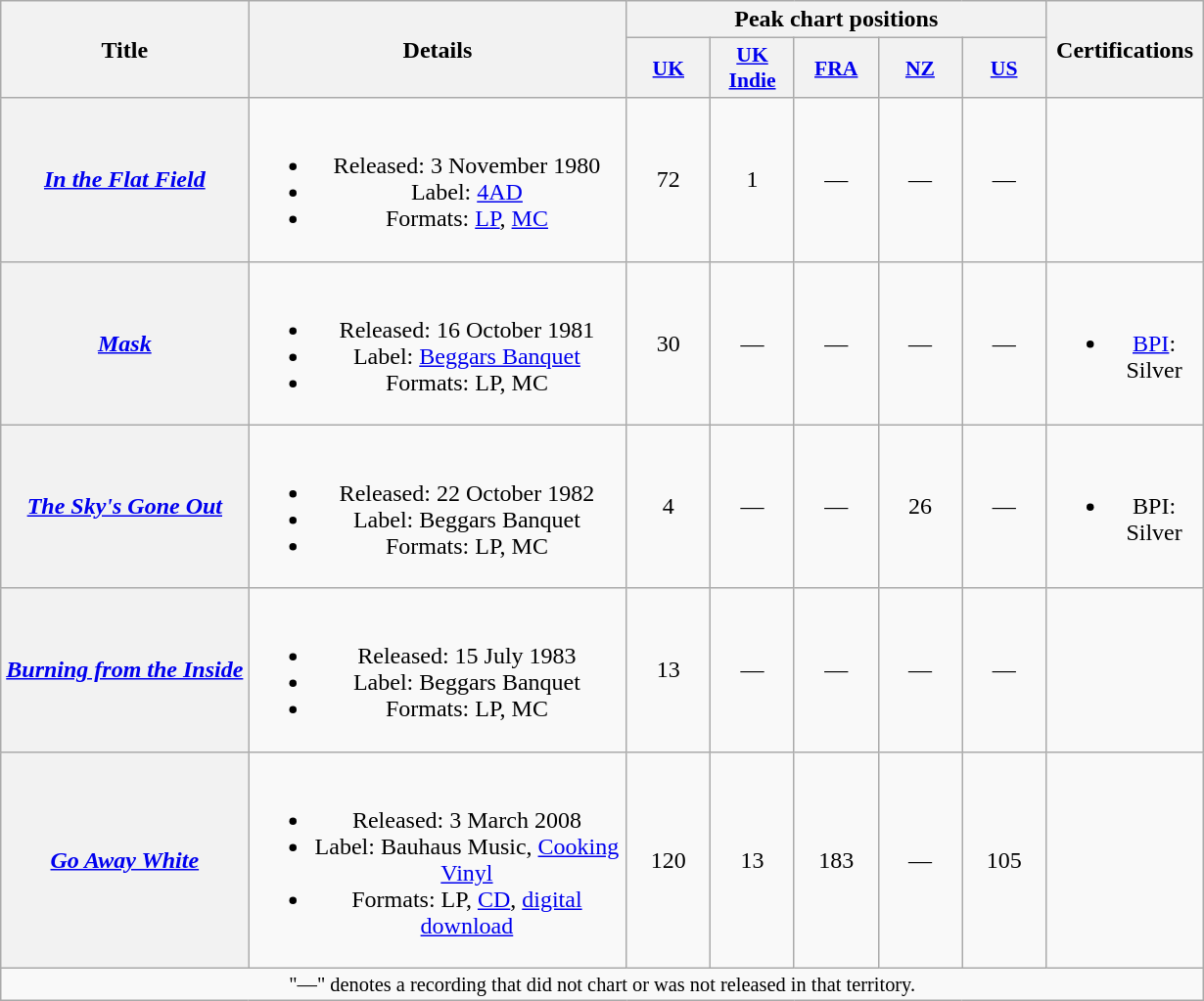<table class="wikitable plainrowheaders">
<tr>
<th rowspan="2">Title</th>
<th rowspan="2" width="250">Details</th>
<th colspan="5">Peak chart positions</th>
<th rowspan="2" width="100">Certifications</th>
</tr>
<tr>
<th style="width:3.5em;font-size:90%"><a href='#'>UK</a><br></th>
<th style="width:3.5em;font-size:90%"><a href='#'>UK<br>Indie</a><br></th>
<th style="width:3.5em;font-size:90%"><a href='#'>FRA</a><br></th>
<th style="width:3.5em;font-size:90%"><a href='#'>NZ</a><br></th>
<th style="width:3.5em;font-size:90%"><a href='#'>US</a><br></th>
</tr>
<tr align="center">
<th scope="row"><em><a href='#'>In the Flat Field</a></em></th>
<td><br><ul><li>Released: 3 November 1980</li><li>Label: <a href='#'>4AD</a></li><li>Formats: <a href='#'>LP</a>, <a href='#'>MC</a></li></ul></td>
<td>72</td>
<td>1</td>
<td>—</td>
<td>—</td>
<td>—</td>
<td></td>
</tr>
<tr align="center">
<th scope="row"><em><a href='#'>Mask</a></em></th>
<td><br><ul><li>Released: 16 October 1981</li><li>Label: <a href='#'>Beggars Banquet</a></li><li>Formats: LP, MC</li></ul></td>
<td>30</td>
<td>—</td>
<td>—</td>
<td>—</td>
<td>—</td>
<td><br><ul><li><a href='#'>BPI</a>: Silver</li></ul></td>
</tr>
<tr align="center">
<th scope="row"><em><a href='#'>The Sky's Gone Out</a></em></th>
<td><br><ul><li>Released: 22 October 1982</li><li>Label: Beggars Banquet</li><li>Formats: LP, MC</li></ul></td>
<td>4</td>
<td>—</td>
<td>—</td>
<td>26</td>
<td>—</td>
<td><br><ul><li>BPI: Silver</li></ul></td>
</tr>
<tr align="center">
<th scope="row"><em><a href='#'>Burning from the Inside</a></em></th>
<td><br><ul><li>Released: 15 July 1983</li><li>Label: Beggars Banquet</li><li>Formats: LP, MC</li></ul></td>
<td>13</td>
<td>—</td>
<td>—</td>
<td>—</td>
<td>—</td>
<td></td>
</tr>
<tr align="center">
<th scope="row"><em><a href='#'>Go Away White</a></em></th>
<td><br><ul><li>Released: 3 March 2008</li><li>Label: Bauhaus Music, <a href='#'>Cooking Vinyl</a></li><li>Formats: LP, <a href='#'>CD</a>, <a href='#'>digital download</a></li></ul></td>
<td>120</td>
<td>13</td>
<td>183</td>
<td>—</td>
<td>105</td>
<td></td>
</tr>
<tr>
<td colspan="8" align="center" style="font-size: 85%">"—" denotes a recording that did not chart or was not released in that territory.</td>
</tr>
</table>
